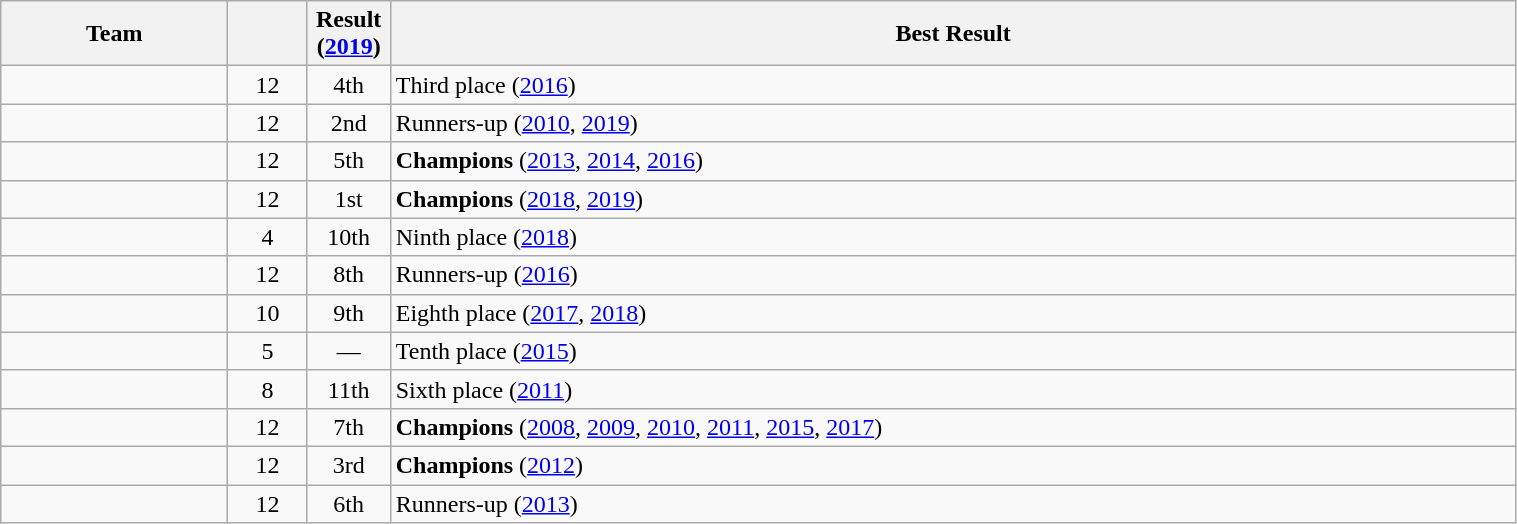<table class="wikitable sortable plainrowheaders" style="width:80%;">
<tr>
<th style="width:9em;">Team</th>
<th></th>
<th style="width:3em;">Result (<a href='#'>2019</a>)</th>
<th>Best Result</th>
</tr>
<tr>
<td align=left></td>
<td align=center>12</td>
<td align=center>4th</td>
<td align=left>Third place (<a href='#'>2016</a>)</td>
</tr>
<tr>
<td align=left></td>
<td align=center>12</td>
<td align=center>2nd</td>
<td align=left>Runners-up (<a href='#'>2010</a>, <a href='#'>2019</a>)</td>
</tr>
<tr>
<td align=left></td>
<td align=center>12</td>
<td align=center>5th</td>
<td align=left><strong>Champions</strong> (<a href='#'>2013</a>, <a href='#'>2014</a>, <a href='#'>2016</a>)</td>
</tr>
<tr>
<td align=left></td>
<td align=center>12</td>
<td align=center>1st</td>
<td align=left><strong>Champions</strong> (<a href='#'>2018</a>, <a href='#'>2019</a>)</td>
</tr>
<tr>
<td align=left></td>
<td align=center>4</td>
<td align=center>10th</td>
<td align=left>Ninth place (<a href='#'>2018</a>)</td>
</tr>
<tr>
<td align=left></td>
<td align=center>12</td>
<td align=center>8th</td>
<td align=left>Runners-up (<a href='#'>2016</a>)</td>
</tr>
<tr>
<td align=left></td>
<td align=center>10</td>
<td align=center>9th</td>
<td align=left>Eighth place (<a href='#'>2017</a>, <a href='#'>2018</a>)</td>
</tr>
<tr>
<td align=left></td>
<td align=center>5</td>
<td align=center>—</td>
<td align=left>Tenth place (<a href='#'>2015</a>)</td>
</tr>
<tr>
<td align=left></td>
<td align=center>8</td>
<td align=center>11th</td>
<td align=left>Sixth place (<a href='#'>2011</a>)</td>
</tr>
<tr>
<td align=left></td>
<td align=center>12</td>
<td align=center>7th</td>
<td align=left><strong>Champions</strong> (<a href='#'>2008</a>, <a href='#'>2009</a>, <a href='#'>2010</a>, <a href='#'>2011</a>, <a href='#'>2015</a>, <a href='#'>2017</a>)</td>
</tr>
<tr>
<td align=left></td>
<td align=center>12</td>
<td align=center>3rd</td>
<td align=left><strong>Champions</strong> (<a href='#'>2012</a>)</td>
</tr>
<tr>
<td align=left></td>
<td align=center>12</td>
<td align=center>6th</td>
<td align=left>Runners-up (<a href='#'>2013</a>)</td>
</tr>
</table>
